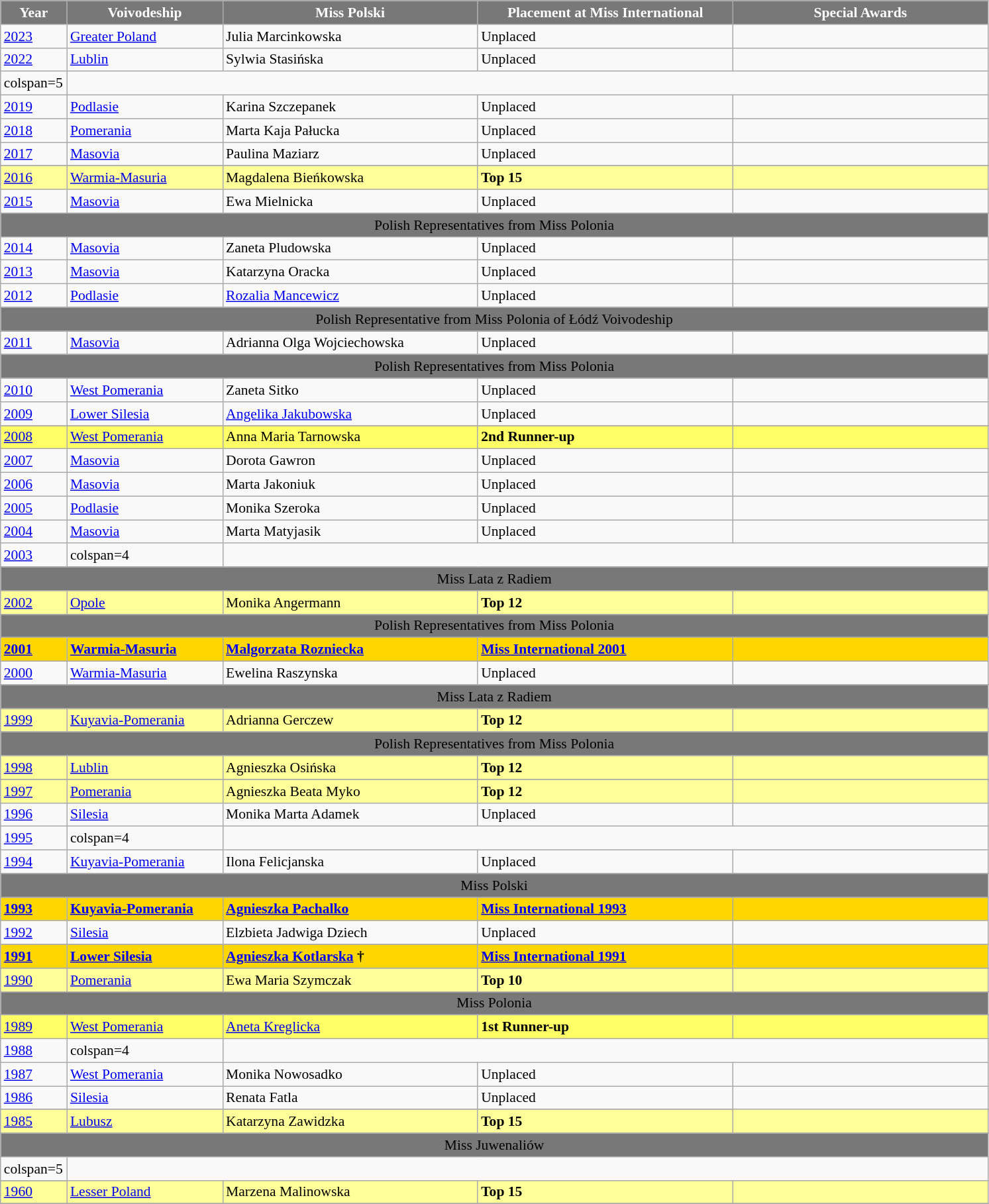<table class="wikitable " style="font-size: 90%;">
<tr>
<th width="60" style="background-color:#787878;color:#FFFFFF;">Year</th>
<th width="150" style="background-color:#787878;color:#FFFFFF;">Voivodeship</th>
<th width="250" style="background-color:#787878;color:#FFFFFF;">Miss Polski</th>
<th width="250" style="background-color:#787878;color:#FFFFFF;">Placement at Miss International</th>
<th width="250" style="background-color:#787878;color:#FFFFFF;">Special Awards</th>
</tr>
<tr>
<td><a href='#'>2023</a></td>
<td><a href='#'>Greater Poland</a></td>
<td>Julia Marcinkowska</td>
<td>Unplaced</td>
<td></td>
</tr>
<tr>
<td><a href='#'>2022</a></td>
<td><a href='#'>Lublin</a></td>
<td>Sylwia Stasińska</td>
<td>Unplaced</td>
<td></td>
</tr>
<tr>
<td>colspan=5 </td>
</tr>
<tr>
<td><a href='#'>2019</a></td>
<td><a href='#'>Podlasie</a></td>
<td>Karina Szczepanek</td>
<td>Unplaced</td>
<td></td>
</tr>
<tr>
<td><a href='#'>2018</a></td>
<td><a href='#'>Pomerania</a></td>
<td>Marta Kaja Pałucka</td>
<td>Unplaced</td>
<td></td>
</tr>
<tr>
<td><a href='#'>2017</a></td>
<td><a href='#'>Masovia</a></td>
<td>Paulina Maziarz</td>
<td>Unplaced</td>
<td></td>
</tr>
<tr>
</tr>
<tr style="background-color:#FFFF99;">
<td><a href='#'>2016</a></td>
<td><a href='#'>Warmia-Masuria</a></td>
<td>Magdalena Bieńkowska</td>
<td><strong>Top 15</strong></td>
<td></td>
</tr>
<tr>
<td><a href='#'>2015</a></td>
<td><a href='#'>Masovia</a></td>
<td>Ewa Mielnicka</td>
<td>Unplaced</td>
<td></td>
</tr>
<tr>
</tr>
<tr bgcolor="#787878" align="center">
<td colspan="5"><span>Polish Representatives from Miss Polonia</span></td>
</tr>
<tr>
<td><a href='#'>2014</a></td>
<td><a href='#'>Masovia</a></td>
<td>Zaneta Pludowska</td>
<td>Unplaced</td>
<td></td>
</tr>
<tr>
<td><a href='#'>2013</a></td>
<td><a href='#'>Masovia</a></td>
<td>Katarzyna Oracka</td>
<td>Unplaced</td>
<td></td>
</tr>
<tr>
<td><a href='#'>2012</a></td>
<td><a href='#'>Podlasie</a></td>
<td><a href='#'>Rozalia Mancewicz</a></td>
<td>Unplaced</td>
<td></td>
</tr>
<tr>
</tr>
<tr bgcolor="#787878" align="center">
<td colspan="5"><span>Polish Representative from Miss Polonia of Łódź Voivodeship</span></td>
</tr>
<tr>
<td><a href='#'>2011</a></td>
<td><a href='#'>Masovia</a></td>
<td>Adrianna Olga Wojciechowska</td>
<td>Unplaced</td>
<td></td>
</tr>
<tr>
</tr>
<tr bgcolor="#787878" align="center">
<td colspan="5"><span>Polish Representatives from Miss Polonia</span></td>
</tr>
<tr>
<td><a href='#'>2010</a></td>
<td><a href='#'>West Pomerania</a></td>
<td>Zaneta Sitko</td>
<td>Unplaced</td>
<td></td>
</tr>
<tr>
<td><a href='#'>2009</a></td>
<td><a href='#'>Lower Silesia</a></td>
<td><a href='#'>Angelika Jakubowska</a></td>
<td>Unplaced</td>
<td></td>
</tr>
<tr>
</tr>
<tr style="background-color:#FFFF66;">
<td><a href='#'>2008</a></td>
<td><a href='#'>West Pomerania</a></td>
<td>Anna Maria Tarnowska</td>
<td><strong>2nd Runner-up</strong></td>
<td></td>
</tr>
<tr>
<td><a href='#'>2007</a></td>
<td><a href='#'>Masovia</a></td>
<td>Dorota Gawron</td>
<td>Unplaced</td>
<td></td>
</tr>
<tr>
<td><a href='#'>2006</a></td>
<td><a href='#'>Masovia</a></td>
<td>Marta Jakoniuk</td>
<td>Unplaced</td>
<td></td>
</tr>
<tr>
<td><a href='#'>2005</a></td>
<td><a href='#'>Podlasie</a></td>
<td>Monika Szeroka</td>
<td>Unplaced</td>
<td></td>
</tr>
<tr>
<td><a href='#'>2004</a></td>
<td><a href='#'>Masovia</a></td>
<td>Marta Matyjasik</td>
<td>Unplaced</td>
<td></td>
</tr>
<tr>
<td><a href='#'>2003</a></td>
<td>colspan=4 </td>
</tr>
<tr>
</tr>
<tr bgcolor="#787878" align="center">
<td colspan="5"><span>Miss Lata z Radiem</span></td>
</tr>
<tr>
</tr>
<tr style="background-color:#FFFF99;">
<td><a href='#'>2002</a></td>
<td><a href='#'>Opole</a></td>
<td>Monika Angermann</td>
<td><strong>Top 12</strong></td>
<td></td>
</tr>
<tr>
</tr>
<tr bgcolor="#787878" align="center">
<td colspan="5"><span>Polish Representatives from Miss Polonia</span></td>
</tr>
<tr>
</tr>
<tr style="background-color:gold; font-weight: bold">
<td><a href='#'>2001</a></td>
<td><a href='#'>Warmia-Masuria</a></td>
<td><a href='#'>Malgorzata Rozniecka</a></td>
<td><a href='#'>Miss International 2001</a></td>
<td></td>
</tr>
<tr>
<td><a href='#'>2000</a></td>
<td><a href='#'>Warmia-Masuria</a></td>
<td>Ewelina Raszynska</td>
<td>Unplaced</td>
<td></td>
</tr>
<tr>
</tr>
<tr bgcolor="#787878" align="center">
<td colspan="5"><span>Miss Lata z Radiem</span></td>
</tr>
<tr>
</tr>
<tr style="background-color:#FFFF99;">
<td><a href='#'>1999</a></td>
<td><a href='#'>Kuyavia-Pomerania</a></td>
<td>Adrianna Gerczew</td>
<td><strong>Top 12</strong></td>
<td></td>
</tr>
<tr>
</tr>
<tr bgcolor="#787878" align="center">
<td colspan="5"><span>Polish Representatives from Miss Polonia</span></td>
</tr>
<tr>
</tr>
<tr style="background-color:#FFFF99;">
<td><a href='#'>1998</a></td>
<td><a href='#'>Lublin</a></td>
<td>Agnieszka Osińska</td>
<td><strong>Top 12</strong></td>
<td></td>
</tr>
<tr>
</tr>
<tr style="background-color:#FFFF99;">
<td><a href='#'>1997</a></td>
<td><a href='#'>Pomerania</a></td>
<td>Agnieszka Beata Myko</td>
<td><strong>Top 12</strong></td>
<td></td>
</tr>
<tr>
<td><a href='#'>1996</a></td>
<td><a href='#'>Silesia</a></td>
<td>Monika Marta Adamek</td>
<td>Unplaced</td>
<td></td>
</tr>
<tr>
<td><a href='#'>1995</a></td>
<td>colspan=4 </td>
</tr>
<tr>
<td><a href='#'>1994</a></td>
<td><a href='#'>Kuyavia-Pomerania</a></td>
<td>Ilona Felicjanska</td>
<td>Unplaced</td>
<td></td>
</tr>
<tr>
</tr>
<tr bgcolor="#787878" align="center">
<td colspan="5"><span>Miss Polski</span></td>
</tr>
<tr>
</tr>
<tr style="background-color:gold; font-weight: bold">
<td><a href='#'>1993</a></td>
<td><a href='#'>Kuyavia-Pomerania</a></td>
<td><a href='#'>Agnieszka Pachalko</a></td>
<td><a href='#'>Miss International 1993</a></td>
<td></td>
</tr>
<tr>
<td><a href='#'>1992</a></td>
<td><a href='#'>Silesia</a></td>
<td>Elzbieta Jadwiga Dziech</td>
<td>Unplaced</td>
<td></td>
</tr>
<tr>
</tr>
<tr style="background-color:gold; font-weight: bold">
<td><a href='#'>1991</a></td>
<td><a href='#'>Lower Silesia</a></td>
<td><a href='#'>Agnieszka Kotlarska</a> †</td>
<td><a href='#'>Miss International 1991</a></td>
<td></td>
</tr>
<tr>
</tr>
<tr style="background-color:#FFFF99;">
<td><a href='#'>1990</a></td>
<td><a href='#'>Pomerania</a></td>
<td>Ewa Maria Szymczak</td>
<td><strong>Top 10</strong></td>
<td></td>
</tr>
<tr>
</tr>
<tr bgcolor="#787878" align="center">
<td colspan="5"><span>Miss Polonia</span></td>
</tr>
<tr>
</tr>
<tr style="background-color:#FFFF66;">
<td><a href='#'>1989</a></td>
<td><a href='#'>West Pomerania</a></td>
<td><a href='#'>Aneta Kreglicka</a></td>
<td><strong>1st Runner-up</strong></td>
<td></td>
</tr>
<tr>
<td><a href='#'>1988</a></td>
<td>colspan=4 </td>
</tr>
<tr>
<td><a href='#'>1987</a></td>
<td><a href='#'>West Pomerania</a></td>
<td>Monika Nowosadko</td>
<td>Unplaced</td>
<td></td>
</tr>
<tr>
<td><a href='#'>1986</a></td>
<td><a href='#'>Silesia</a></td>
<td>Renata Fatla</td>
<td>Unplaced</td>
</tr>
<tr>
</tr>
<tr style="background-color:#FFFF99;">
<td><a href='#'>1985</a></td>
<td><a href='#'>Lubusz</a></td>
<td>Katarzyna Zawidzka</td>
<td><strong>Top 15</strong></td>
<td></td>
</tr>
<tr>
</tr>
<tr bgcolor="#787878" align="center">
<td colspan="5"><span>Miss Juwenaliów</span></td>
</tr>
<tr>
<td>colspan=5 </td>
</tr>
<tr>
</tr>
<tr style="background-color:#FFFF99;">
<td><a href='#'>1960</a></td>
<td><a href='#'>Lesser Poland</a></td>
<td>Marzena Malinowska</td>
<td><strong>Top 15</strong></td>
<td></td>
</tr>
<tr>
</tr>
</table>
